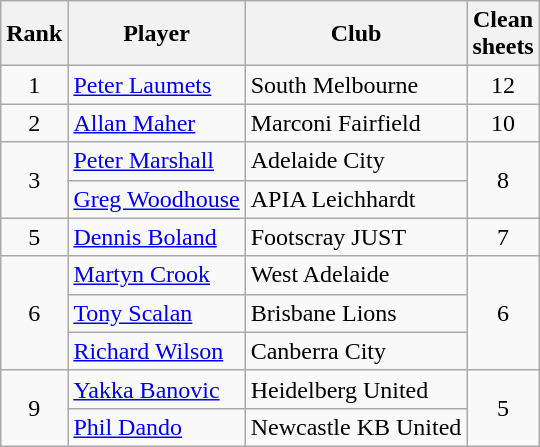<table class="wikitable" style="text-align:center">
<tr>
<th>Rank</th>
<th>Player</th>
<th>Club</th>
<th>Clean<br>sheets</th>
</tr>
<tr>
<td>1</td>
<td align="left"> <a href='#'>Peter Laumets</a></td>
<td align="left">South Melbourne</td>
<td>12</td>
</tr>
<tr>
<td>2</td>
<td align="left"> <a href='#'>Allan Maher</a></td>
<td align="left">Marconi Fairfield</td>
<td>10</td>
</tr>
<tr>
<td rowspan="2">3</td>
<td align="left"> <a href='#'>Peter Marshall</a></td>
<td align="left">Adelaide City</td>
<td rowspan="2">8</td>
</tr>
<tr>
<td align="left"> <a href='#'>Greg Woodhouse</a></td>
<td align="left">APIA Leichhardt</td>
</tr>
<tr>
<td>5</td>
<td align="left"> <a href='#'>Dennis Boland</a></td>
<td align="left">Footscray JUST</td>
<td>7</td>
</tr>
<tr>
<td rowspan="3">6</td>
<td align="left"> <a href='#'>Martyn Crook</a></td>
<td align="left">West Adelaide</td>
<td rowspan="3">6</td>
</tr>
<tr>
<td align="left"> <a href='#'>Tony Scalan</a></td>
<td align="left">Brisbane Lions</td>
</tr>
<tr>
<td align="left"> <a href='#'>Richard Wilson</a></td>
<td align="left">Canberra City</td>
</tr>
<tr>
<td rowspan="2">9</td>
<td align="left"> <a href='#'>Yakka Banovic</a></td>
<td align="left">Heidelberg United</td>
<td rowspan="2">5</td>
</tr>
<tr>
<td align="left"> <a href='#'>Phil Dando</a></td>
<td align="left">Newcastle KB United</td>
</tr>
</table>
